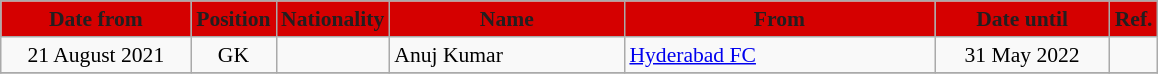<table class="wikitable"  style="text-align:center; font-size:90%; ">
<tr>
<th style="background:#d50000; color:#231F20; width:120px;">Date from</th>
<th style="background:#d50000; color:#231F20; width:50px;">Position</th>
<th style="background:#d50000; color:#231F20; width:50px;">Nationality</th>
<th style="background:#d50000; color:#231F20; width:150px;">Name</th>
<th style="background:#d50000; color:#231F20; width:200px;">From</th>
<th style="background:#d50000; color:#231F20; width:110px;">Date until</th>
<th style="background:#d50000; color:#231F20; width:25px;">Ref.</th>
</tr>
<tr>
<td>21 August 2021</td>
<td style="text-align:center;">GK</td>
<td style="text-align:center;"></td>
<td style="text-align:left;">Anuj Kumar</td>
<td style="text-align:left;"> <a href='#'>Hyderabad FC</a></td>
<td>31 May 2022</td>
<td></td>
</tr>
<tr>
</tr>
</table>
